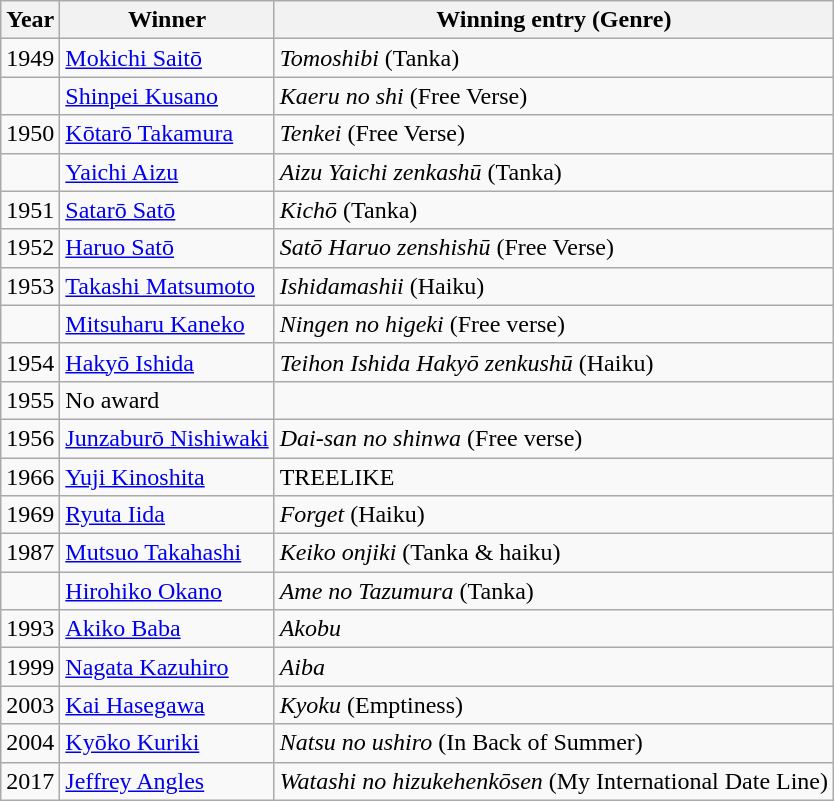<table class="wikitable">
<tr>
<th>Year</th>
<th>Winner</th>
<th>Winning entry (Genre)</th>
</tr>
<tr>
<td>1949</td>
<td><a href='#'>Mokichi Saitō</a></td>
<td><em>Tomoshibi</em> (Tanka)</td>
</tr>
<tr>
<td></td>
<td><a href='#'>Shinpei Kusano</a></td>
<td><em>Kaeru no shi</em> (Free Verse)</td>
</tr>
<tr>
<td>1950</td>
<td><a href='#'>Kōtarō Takamura</a></td>
<td><em>Tenkei</em> (Free Verse)</td>
</tr>
<tr>
<td></td>
<td><a href='#'>Yaichi Aizu</a></td>
<td><em>Aizu Yaichi zenkashū</em> (Tanka)</td>
</tr>
<tr>
<td>1951</td>
<td><a href='#'>Satarō Satō</a></td>
<td><em>Kichō</em> (Tanka)</td>
</tr>
<tr>
<td>1952</td>
<td><a href='#'>Haruo Satō</a></td>
<td><em>Satō Haruo zenshishū</em> (Free Verse)</td>
</tr>
<tr>
<td>1953</td>
<td><a href='#'>Takashi Matsumoto</a></td>
<td><em>Ishidamashii</em> (Haiku)</td>
</tr>
<tr>
<td></td>
<td><a href='#'>Mitsuharu Kaneko</a></td>
<td><em>Ningen no higeki</em> (Free verse)</td>
</tr>
<tr>
<td>1954</td>
<td><a href='#'>Hakyō Ishida</a></td>
<td><em>Teihon Ishida Hakyō zenkushū</em> (Haiku)</td>
</tr>
<tr>
<td>1955</td>
<td>No award</td>
<td></td>
</tr>
<tr>
<td>1956</td>
<td><a href='#'>Junzaburō Nishiwaki</a></td>
<td><em>Dai-san no shinwa</em> (Free verse)</td>
</tr>
<tr>
<td>1966</td>
<td><a href='#'>Yuji Kinoshita</a></td>
<td>TREELIKE</td>
</tr>
<tr>
<td>1969</td>
<td><a href='#'>Ryuta Iida</a></td>
<td><em>Forget</em> (Haiku)</td>
</tr>
<tr>
<td>1987</td>
<td><a href='#'>Mutsuo Takahashi</a></td>
<td><em>Keiko onjiki</em> (Tanka & haiku)</td>
</tr>
<tr>
<td></td>
<td><a href='#'>Hirohiko Okano</a></td>
<td><em>Ame no Tazumura</em> (Tanka)</td>
</tr>
<tr>
<td>1993</td>
<td><a href='#'>Akiko Baba</a></td>
<td><em>Akobu</em></td>
</tr>
<tr>
<td>1999</td>
<td><a href='#'>Nagata Kazuhiro</a></td>
<td><em>Aiba</em></td>
</tr>
<tr>
<td>2003</td>
<td><a href='#'>Kai Hasegawa</a></td>
<td><em>Kyoku</em> (Emptiness)</td>
</tr>
<tr>
<td>2004</td>
<td><a href='#'>Kyōko Kuriki</a></td>
<td><em>Natsu no ushiro</em> (In Back of Summer)</td>
</tr>
<tr>
<td>2017</td>
<td><a href='#'>Jeffrey Angles</a></td>
<td><em>Watashi no hizukehenkōsen</em> (My International Date Line)</td>
</tr>
</table>
